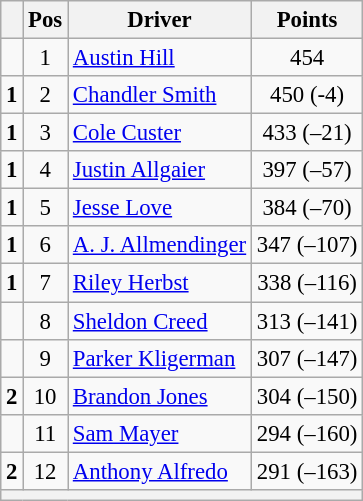<table class="wikitable" style="font-size: 95%;">
<tr>
<th></th>
<th>Pos</th>
<th>Driver</th>
<th>Points</th>
</tr>
<tr>
<td align="left"></td>
<td style="text-align:center;">1</td>
<td><a href='#'>Austin Hill</a></td>
<td style="text-align:center;">454</td>
</tr>
<tr>
<td align="left"> <strong>1</strong></td>
<td style="text-align:center;">2</td>
<td><a href='#'>Chandler Smith</a></td>
<td style="text-align:center;">450 (-4)</td>
</tr>
<tr>
<td align="left"> <strong>1</strong></td>
<td style="text-align:center;">3</td>
<td><a href='#'>Cole Custer</a></td>
<td style="text-align:center;">433 (–21)</td>
</tr>
<tr>
<td align="left"> <strong>1</strong></td>
<td style="text-align:center;">4</td>
<td><a href='#'>Justin Allgaier</a></td>
<td style="text-align:center;">397 (–57)</td>
</tr>
<tr>
<td align="left"> <strong>1</strong></td>
<td style="text-align:center;">5</td>
<td><a href='#'>Jesse Love</a></td>
<td style="text-align:center;">384 (–70)</td>
</tr>
<tr>
<td align="left"> <strong>1</strong></td>
<td style="text-align:center;">6</td>
<td><a href='#'>A. J. Allmendinger</a></td>
<td style="text-align:center;">347 (–107)</td>
</tr>
<tr>
<td align="left"> <strong>1</strong></td>
<td style="text-align:center;">7</td>
<td><a href='#'>Riley Herbst</a></td>
<td style="text-align:center;">338 (–116)</td>
</tr>
<tr>
<td align="left"></td>
<td style="text-align:center;">8</td>
<td><a href='#'>Sheldon Creed</a></td>
<td style="text-align:center;">313 (–141)</td>
</tr>
<tr>
<td align="left"></td>
<td style="text-align:center;">9</td>
<td><a href='#'>Parker Kligerman</a></td>
<td style="text-align:center;">307 (–147)</td>
</tr>
<tr>
<td align="left"> <strong>2</strong></td>
<td style="text-align:center;">10</td>
<td><a href='#'>Brandon Jones</a></td>
<td style="text-align:center;">304 (–150)</td>
</tr>
<tr>
<td align="left"></td>
<td style="text-align:center;">11</td>
<td><a href='#'>Sam Mayer</a></td>
<td style="text-align:center;">294 (–160)</td>
</tr>
<tr>
<td align="left"> <strong>2</strong></td>
<td style="text-align:center;">12</td>
<td><a href='#'>Anthony Alfredo</a></td>
<td style="text-align:center;">291 (–163)</td>
</tr>
<tr class="sortbottom">
<th colspan="9"></th>
</tr>
</table>
